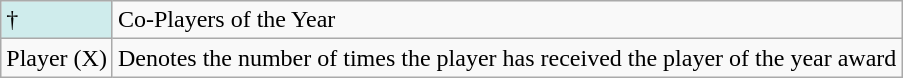<table class="wikitable">
<tr>
<td style="background-color:#CFECEC;">†</td>
<td>Co-Players of the Year</td>
</tr>
<tr>
<td>Player (X)</td>
<td>Denotes the number of times the player has received the player of the year award</td>
</tr>
</table>
